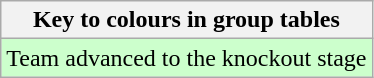<table class="wikitable">
<tr>
<th>Key to colours in group tables</th>
</tr>
<tr>
<td bgcolor="#ccffcc">Team advanced to the knockout stage</td>
</tr>
</table>
